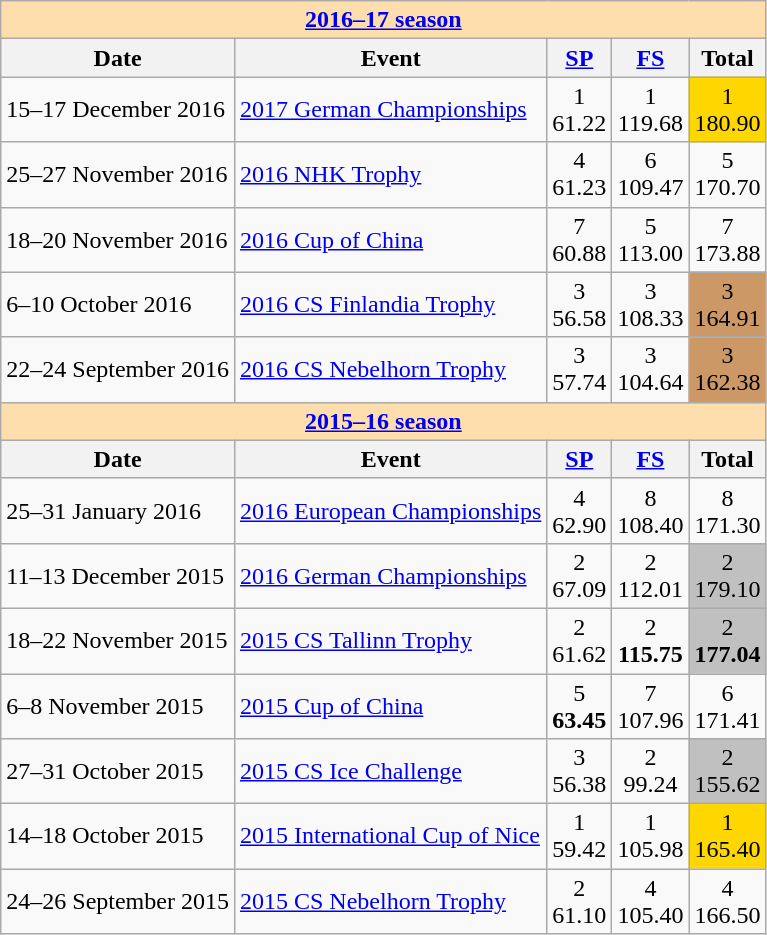<table class="wikitable">
<tr>
<td style="background-color: #ffdead;" colspan=5 align=center><a href='#'><strong>2016–17 season</strong></a></td>
</tr>
<tr>
<th>Date</th>
<th>Event</th>
<th><a href='#'>SP</a></th>
<th><a href='#'>FS</a></th>
<th>Total</th>
</tr>
<tr>
<td>15–17 December 2016</td>
<td><a href='#'>2017 German Championships</a></td>
<td align=center>1 <br> 61.22</td>
<td align=center>1 <br> 119.68</td>
<td align=center bgcolor=gold>1 <br> 180.90</td>
</tr>
<tr>
<td>25–27 November 2016</td>
<td><a href='#'>2016 NHK Trophy</a></td>
<td align=center>4 <br>	61.23</td>
<td align=center>6 <br> 109.47</td>
<td align=center>5 <br> 170.70</td>
</tr>
<tr>
<td>18–20 November 2016</td>
<td><a href='#'>2016 Cup of China</a></td>
<td align=center>7 <br> 60.88</td>
<td align=center>5 <br> 113.00</td>
<td align=center>7 <br> 173.88</td>
</tr>
<tr>
<td>6–10 October 2016</td>
<td><a href='#'>2016 CS Finlandia Trophy</a></td>
<td align=center>3 <br> 56.58</td>
<td align=center>3 <br> 108.33</td>
<td align=center bgcolor=cc9966>3 <br> 164.91</td>
</tr>
<tr>
<td>22–24 September 2016</td>
<td><a href='#'>2016 CS Nebelhorn Trophy</a></td>
<td align=center>3 <br> 57.74</td>
<td align=center>3 <br> 104.64</td>
<td align=center bgcolor=cc9966>3 <br> 162.38</td>
</tr>
<tr>
<td style="background-color: #ffdead;" colspan=5 align=center><a href='#'><strong>2015–16 season</strong></a></td>
</tr>
<tr>
<th>Date</th>
<th>Event</th>
<th><a href='#'>SP</a></th>
<th><a href='#'>FS</a></th>
<th>Total</th>
</tr>
<tr>
<td>25–31 January 2016</td>
<td><a href='#'>2016 European Championships</a></td>
<td align=center>4 <br> 62.90</td>
<td align=center>8 <br> 108.40</td>
<td align=center>8 <br> 171.30</td>
</tr>
<tr>
<td>11–13 December 2015</td>
<td><a href='#'>2016 German Championships</a></td>
<td align=center>2 <br>	67.09</td>
<td align=center>2 <br> 112.01</td>
<td align=center bgcolor=silver>2 <br> 179.10</td>
</tr>
<tr>
<td>18–22 November 2015</td>
<td><a href='#'>2015 CS Tallinn Trophy</a></td>
<td align=center>2 <br> 61.62</td>
<td align=center>2 <br> <strong>115.75</strong></td>
<td align=center bgcolor=silver>2 <br> <strong>177.04</strong></td>
</tr>
<tr>
<td>6–8 November 2015</td>
<td><a href='#'>2015 Cup of China</a></td>
<td align=center>5 <br> <strong>63.45</strong></td>
<td align=center>7 <br> 107.96</td>
<td align=center>6 <br> 171.41</td>
</tr>
<tr>
<td>27–31 October 2015</td>
<td><a href='#'>2015 CS Ice Challenge</a></td>
<td align=center>3 <br> 56.38</td>
<td align=center>2 <br> 99.24</td>
<td align=center bgcolor=silver>2 <br> 155.62</td>
</tr>
<tr>
<td>14–18 October 2015</td>
<td><a href='#'>2015 International Cup of Nice</a></td>
<td align=center>1 <br> 59.42</td>
<td align=center>1 <br> 105.98</td>
<td align=center bgcolor=gold>1 <br> 165.40</td>
</tr>
<tr>
<td>24–26 September 2015</td>
<td><a href='#'>2015 CS Nebelhorn Trophy</a></td>
<td align=center>2 <br> 61.10</td>
<td align=center>4 <br> 105.40</td>
<td align=center>4 <br> 166.50</td>
</tr>
</table>
